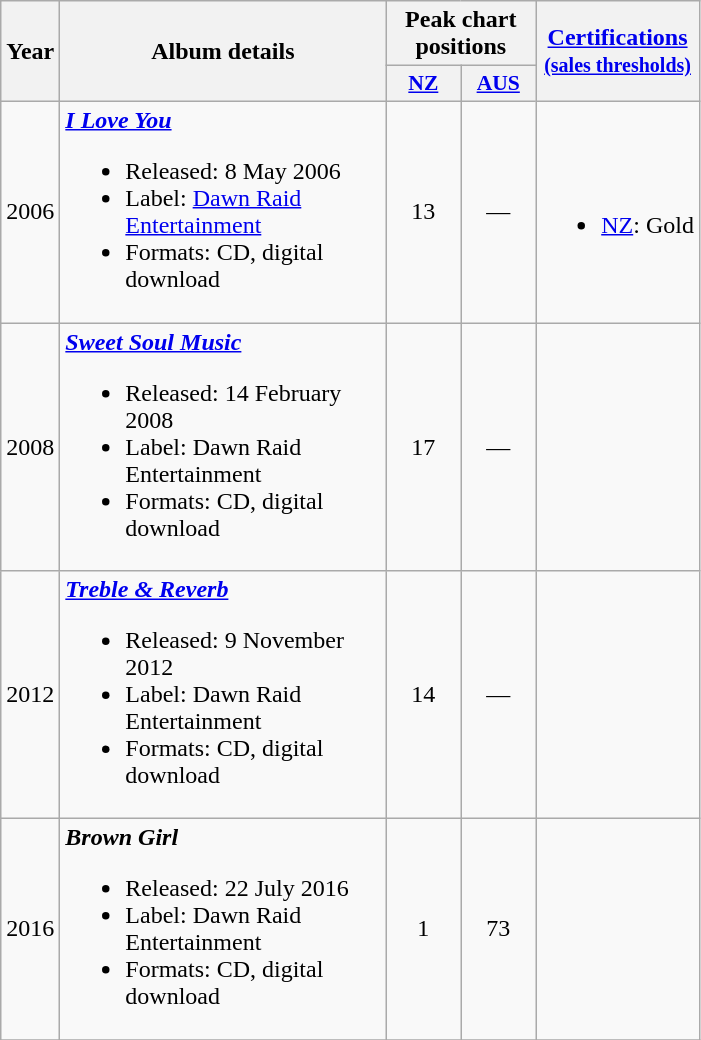<table class="wikitable" style=text-align:center;>
<tr>
<th rowspan="2" width="3">Year</th>
<th rowspan="2" style="width:210px;">Album details</th>
<th colspan="2">Peak chart positions</th>
<th rowspan="2"><a href='#'>Certifications</a><br><small><a href='#'>(sales thresholds)</a></small></th>
</tr>
<tr>
<th scope="col" style="width:3em;font-size:90%;"><a href='#'>NZ</a><br></th>
<th scope="col" style="width:3em;font-size:90%;"><a href='#'>AUS</a><br></th>
</tr>
<tr>
<td>2006</td>
<td align="left"><strong><em><a href='#'>I Love You</a></em></strong><br><ul><li>Released: 8 May 2006</li><li>Label: <a href='#'>Dawn Raid Entertainment</a></li><li>Formats: CD, digital download</li></ul></td>
<td>13</td>
<td>—</td>
<td align="left"><br><ul><li><a href='#'>NZ</a>: Gold</li></ul></td>
</tr>
<tr>
<td>2008</td>
<td align="left"><strong><em><a href='#'>Sweet Soul Music</a></em></strong><br><ul><li>Released: 14 February 2008</li><li>Label: Dawn Raid Entertainment</li><li>Formats: CD, digital download</li></ul></td>
<td>17</td>
<td>—</td>
<td style="text-align:center;"></td>
</tr>
<tr>
<td>2012</td>
<td align="left"><strong><em><a href='#'>Treble & Reverb</a></em></strong><br><ul><li>Released: 9 November 2012</li><li>Label: Dawn Raid Entertainment</li><li>Formats: CD, digital download</li></ul></td>
<td>14</td>
<td>—</td>
<td style="text-align:center;"></td>
</tr>
<tr>
<td>2016</td>
<td align="left"><strong><em>Brown Girl</em></strong><br><ul><li>Released: 22 July 2016</li><li>Label: Dawn Raid Entertainment</li><li>Formats: CD, digital download</li></ul></td>
<td>1<br></td>
<td>73</td>
<td style="text-align:center;"></td>
</tr>
<tr>
</tr>
</table>
